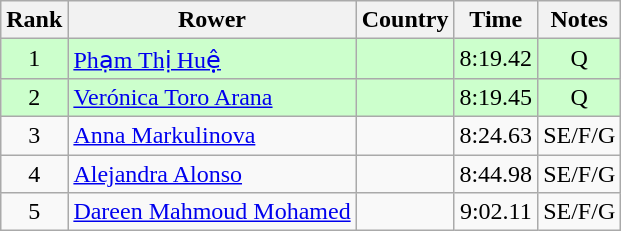<table class="wikitable" style="text-align:center">
<tr>
<th>Rank</th>
<th>Rower</th>
<th>Country</th>
<th>Time</th>
<th>Notes</th>
</tr>
<tr bgcolor=ccffcc>
<td>1</td>
<td align="left"><a href='#'>Phạm Thị Huệ</a></td>
<td align="left"></td>
<td>8:19.42</td>
<td>Q</td>
</tr>
<tr bgcolor=ccffcc>
<td>2</td>
<td align="left"><a href='#'>Verónica Toro Arana</a></td>
<td align="left"></td>
<td>8:19.45</td>
<td>Q</td>
</tr>
<tr>
<td>3</td>
<td align="left"><a href='#'>Anna Markulinova</a></td>
<td align="left"></td>
<td>8:24.63</td>
<td>SE/F/G</td>
</tr>
<tr>
<td>4</td>
<td align="left"><a href='#'>Alejandra Alonso</a></td>
<td align="left"></td>
<td>8:44.98</td>
<td>SE/F/G</td>
</tr>
<tr>
<td>5</td>
<td align="left"><a href='#'>Dareen Mahmoud Mohamed</a></td>
<td align="left"></td>
<td>9:02.11</td>
<td>SE/F/G</td>
</tr>
</table>
